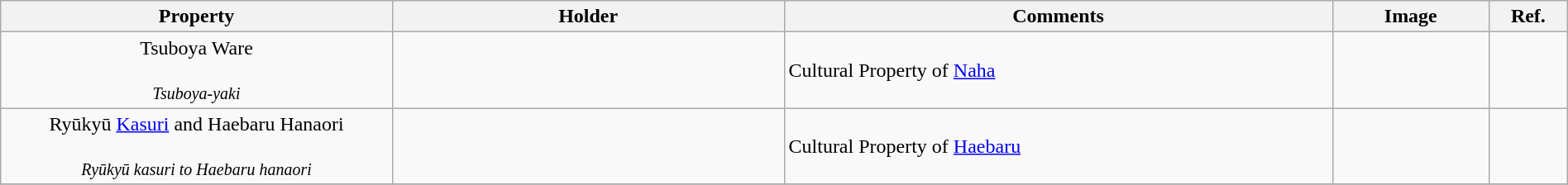<table class="wikitable sortable"  style="width:100%;">
<tr>
<th width="25%" align="left">Property</th>
<th width="25%" align="left">Holder</th>
<th width="35%" align="left" class="unsortable">Comments</th>
<th width="10%" align="left" class="unsortable">Image</th>
<th width="5%" align="left" class="unsortable">Ref.</th>
</tr>
<tr>
<td align="center">Tsuboya Ware<br><br><small><em>Tsuboya-yaki</em></small></td>
<td></td>
<td>Cultural Property of <a href='#'>Naha</a></td>
<td></td>
<td></td>
</tr>
<tr>
<td align="center">Ryūkyū <a href='#'>Kasuri</a> and Haebaru Hanaori<br><br><small><em>Ryūkyū kasuri to Haebaru hanaori</em></small></td>
<td></td>
<td>Cultural Property of <a href='#'>Haebaru</a></td>
<td></td>
<td></td>
</tr>
<tr>
</tr>
</table>
